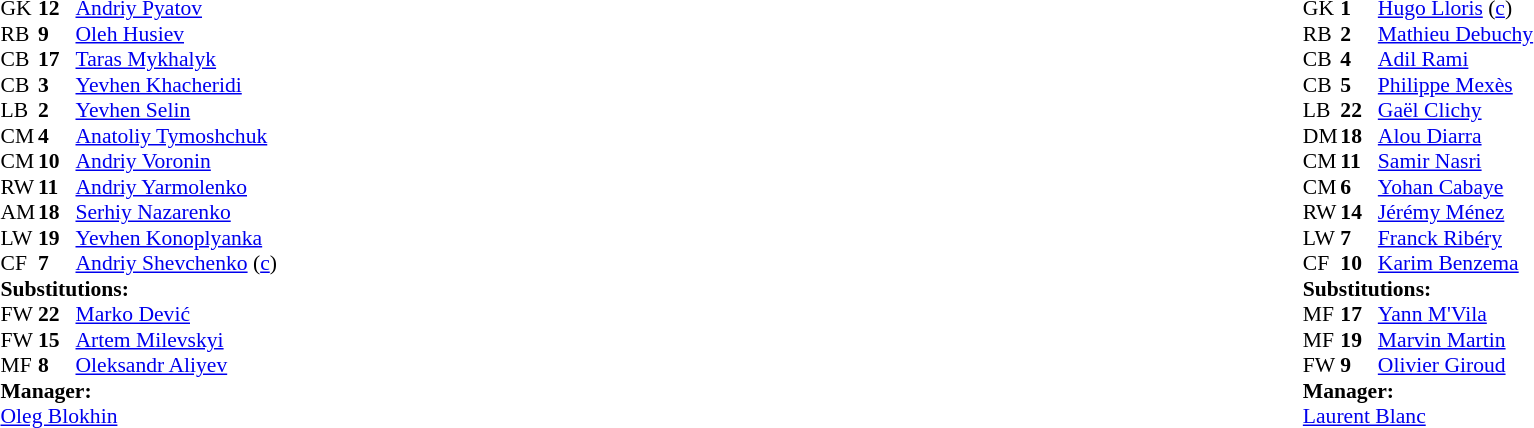<table style="width:100%;">
<tr>
<td style="vertical-align:top; width:40%;"><br><table style="font-size:90%" cellspacing="0" cellpadding="0">
<tr>
<th width="25"></th>
<th width="25"></th>
</tr>
<tr>
<td>GK</td>
<td><strong>12</strong></td>
<td><a href='#'>Andriy Pyatov</a></td>
</tr>
<tr>
<td>RB</td>
<td><strong>9</strong></td>
<td><a href='#'>Oleh Husiev</a></td>
</tr>
<tr>
<td>CB</td>
<td><strong>17</strong></td>
<td><a href='#'>Taras Mykhalyk</a></td>
</tr>
<tr>
<td>CB</td>
<td><strong>3</strong></td>
<td><a href='#'>Yevhen Khacheridi</a></td>
</tr>
<tr>
<td>LB</td>
<td><strong>2</strong></td>
<td><a href='#'>Yevhen Selin</a></td>
<td></td>
</tr>
<tr>
<td>CM</td>
<td><strong>4</strong></td>
<td><a href='#'>Anatoliy Tymoshchuk</a></td>
<td></td>
</tr>
<tr>
<td>CM</td>
<td><strong>10</strong></td>
<td><a href='#'>Andriy Voronin</a></td>
<td></td>
<td></td>
</tr>
<tr>
<td>RW</td>
<td><strong>11</strong></td>
<td><a href='#'>Andriy Yarmolenko</a></td>
<td></td>
<td></td>
</tr>
<tr>
<td>AM</td>
<td><strong>18</strong></td>
<td><a href='#'>Serhiy Nazarenko</a></td>
<td></td>
<td></td>
</tr>
<tr>
<td>LW</td>
<td><strong>19</strong></td>
<td><a href='#'>Yevhen Konoplyanka</a></td>
</tr>
<tr>
<td>CF</td>
<td><strong>7</strong></td>
<td><a href='#'>Andriy Shevchenko</a> (<a href='#'>c</a>)</td>
</tr>
<tr>
<td colspan=3><strong>Substitutions:</strong></td>
</tr>
<tr>
<td>FW</td>
<td><strong>22</strong></td>
<td><a href='#'>Marko Dević</a></td>
<td></td>
<td></td>
</tr>
<tr>
<td>FW</td>
<td><strong>15</strong></td>
<td><a href='#'>Artem Milevskyi</a></td>
<td></td>
<td></td>
</tr>
<tr>
<td>MF</td>
<td><strong>8</strong></td>
<td><a href='#'>Oleksandr Aliyev</a></td>
<td></td>
<td></td>
</tr>
<tr>
<td colspan=3><strong>Manager:</strong></td>
</tr>
<tr>
<td colspan=3><a href='#'>Oleg Blokhin</a></td>
</tr>
</table>
</td>
<td valign="top"></td>
<td style="vertical-align:top; width:50%;"><br><table style="font-size:90%; margin:auto;" cellspacing="0" cellpadding="0">
<tr>
<th width=25></th>
<th width=25></th>
</tr>
<tr>
<td>GK</td>
<td><strong>1</strong></td>
<td><a href='#'>Hugo Lloris</a> (<a href='#'>c</a>)</td>
</tr>
<tr>
<td>RB</td>
<td><strong>2</strong></td>
<td><a href='#'>Mathieu Debuchy</a></td>
<td></td>
</tr>
<tr>
<td>CB</td>
<td><strong>4</strong></td>
<td><a href='#'>Adil Rami</a></td>
</tr>
<tr>
<td>CB</td>
<td><strong>5</strong></td>
<td><a href='#'>Philippe Mexès</a></td>
<td></td>
</tr>
<tr>
<td>LB</td>
<td><strong>22</strong></td>
<td><a href='#'>Gaël Clichy</a></td>
</tr>
<tr>
<td>DM</td>
<td><strong>18</strong></td>
<td><a href='#'>Alou Diarra</a></td>
</tr>
<tr>
<td>CM</td>
<td><strong>11</strong></td>
<td><a href='#'>Samir Nasri</a></td>
</tr>
<tr>
<td>CM</td>
<td><strong>6</strong></td>
<td><a href='#'>Yohan Cabaye</a></td>
<td></td>
<td></td>
</tr>
<tr>
<td>RW</td>
<td><strong>14</strong></td>
<td><a href='#'>Jérémy Ménez</a></td>
<td></td>
<td></td>
</tr>
<tr>
<td>LW</td>
<td><strong>7</strong></td>
<td><a href='#'>Franck Ribéry</a></td>
</tr>
<tr>
<td>CF</td>
<td><strong>10</strong></td>
<td><a href='#'>Karim Benzema</a></td>
<td></td>
<td></td>
</tr>
<tr>
<td colspan=3><strong>Substitutions:</strong></td>
</tr>
<tr>
<td>MF</td>
<td><strong>17</strong></td>
<td><a href='#'>Yann M'Vila</a></td>
<td></td>
<td></td>
</tr>
<tr>
<td>MF</td>
<td><strong>19</strong></td>
<td><a href='#'>Marvin Martin</a></td>
<td></td>
<td></td>
</tr>
<tr>
<td>FW</td>
<td><strong>9</strong></td>
<td><a href='#'>Olivier Giroud</a></td>
<td></td>
<td></td>
</tr>
<tr>
<td colspan=3><strong>Manager:</strong></td>
</tr>
<tr>
<td colspan=3><a href='#'>Laurent Blanc</a></td>
</tr>
</table>
</td>
</tr>
</table>
